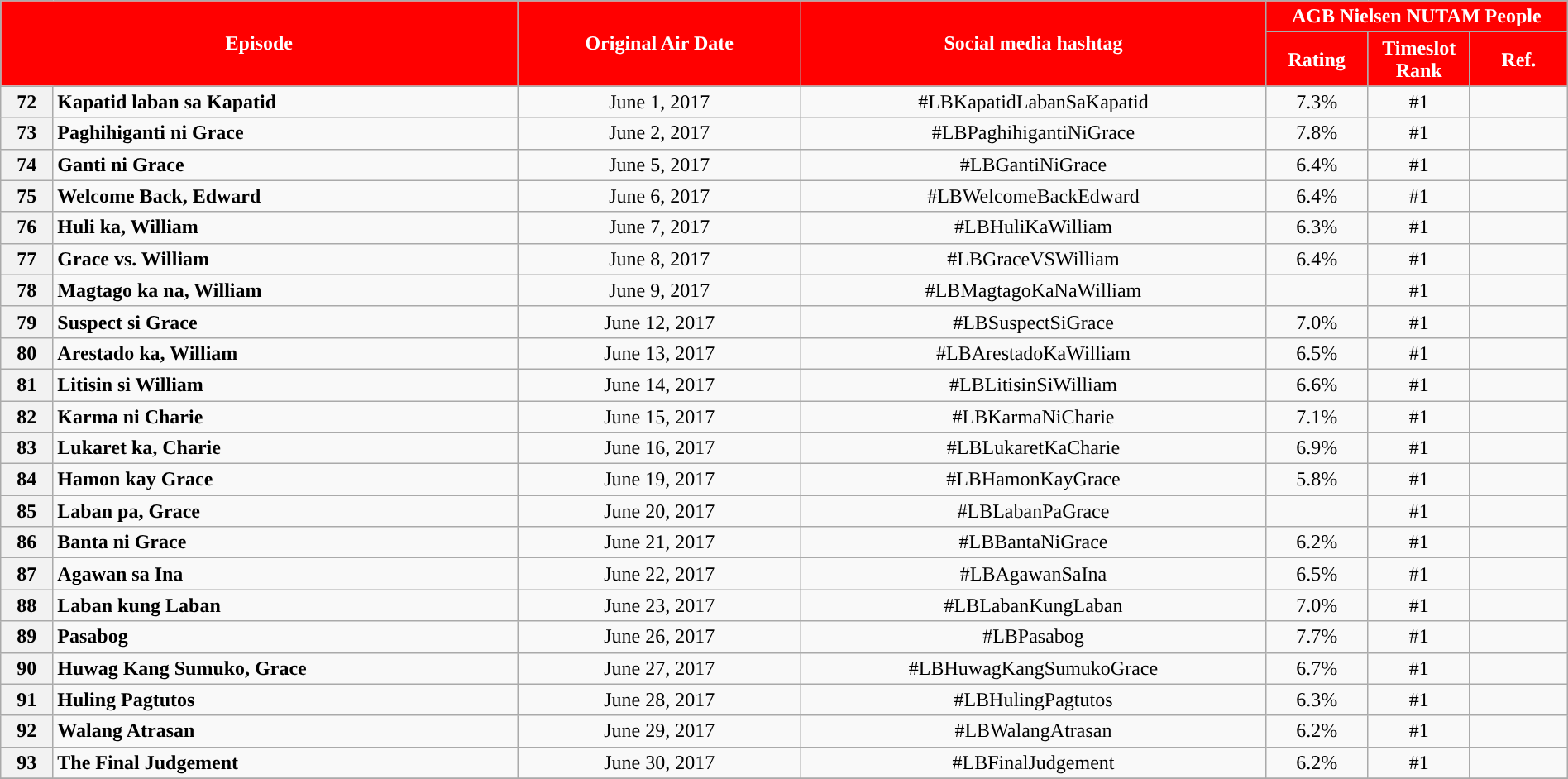<table class="wikitable" style="text-align:center; font-size:100%; line-height:18px;"  width="100%">
<tr>
<th colspan="2" rowspan="2" style="background-color:#FF0000; color:#ffffff;">Episode</th>
<th style="background:#FF0000; color:white" rowspan="2">Original Air Date</th>
<th style="background:#FF0000; color:white" rowspan="2">Social media hashtag</th>
<th style="background-color:#FF0000; color:#ffffff;" colspan="3">AGB Nielsen NUTAM People</th>
</tr>
<tr>
<th style="background-color:#FF0000; width:75px; color:#ffffff;">Rating</th>
<th style="background-color:#FF0000; width:75px; color:#ffffff;">Timeslot<br>Rank</th>
<th style="background-color:#FF0000; color:#ffffff;">Ref.</th>
</tr>
<tr>
<th>72</th>
<td style="text-align: left;"><strong>Kapatid laban sa Kapatid</strong></td>
<td>June 1, 2017</td>
<td>#LBKapatidLabanSaKapatid</td>
<td>7.3%</td>
<td>#1</td>
<td></td>
</tr>
<tr>
<th>73</th>
<td style="text-align: left;"><strong>Paghihiganti ni Grace</strong></td>
<td>June 2, 2017</td>
<td>#LBPaghihigantiNiGrace</td>
<td>7.8%</td>
<td>#1</td>
<td></td>
</tr>
<tr>
<th>74</th>
<td style="text-align: left;"><strong>Ganti ni Grace</strong></td>
<td>June 5, 2017</td>
<td>#LBGantiNiGrace</td>
<td>6.4%</td>
<td>#1</td>
<td></td>
</tr>
<tr>
<th>75</th>
<td style="text-align: left;"><strong>Welcome Back, Edward</strong></td>
<td>June 6, 2017</td>
<td>#LBWelcomeBackEdward</td>
<td>6.4%</td>
<td>#1</td>
<td></td>
</tr>
<tr>
<th>76</th>
<td style="text-align: left;"><strong>Huli ka, William</strong></td>
<td>June 7, 2017</td>
<td>#LBHuliKaWilliam</td>
<td>6.3%</td>
<td>#1</td>
<td></td>
</tr>
<tr>
<th>77</th>
<td style="text-align: left;"><strong>Grace vs. William</strong></td>
<td>June 8, 2017</td>
<td>#LBGraceVSWilliam</td>
<td>6.4%</td>
<td>#1</td>
<td></td>
</tr>
<tr>
<th>78</th>
<td style="text-align: left;"><strong>Magtago ka na, William</strong></td>
<td>June 9, 2017</td>
<td>#LBMagtagoKaNaWilliam</td>
<td></td>
<td>#1</td>
<td></td>
</tr>
<tr>
<th>79</th>
<td style="text-align: left;"><strong>Suspect si Grace</strong></td>
<td>June 12, 2017</td>
<td>#LBSuspectSiGrace</td>
<td>7.0%</td>
<td>#1</td>
<td></td>
</tr>
<tr>
<th>80</th>
<td style="text-align: left;"><strong>Arestado ka, William</strong></td>
<td>June 13, 2017</td>
<td>#LBArestadoKaWilliam</td>
<td>6.5%</td>
<td>#1</td>
<td></td>
</tr>
<tr>
<th>81</th>
<td style="text-align: left;"><strong>Litisin si William</strong></td>
<td>June 14, 2017</td>
<td>#LBLitisinSiWilliam</td>
<td>6.6%</td>
<td>#1</td>
<td></td>
</tr>
<tr>
<th>82</th>
<td style="text-align: left;"><strong>Karma ni Charie</strong></td>
<td>June 15, 2017</td>
<td>#LBKarmaNiCharie</td>
<td>7.1%</td>
<td>#1</td>
<td></td>
</tr>
<tr>
<th>83</th>
<td style="text-align: left;"><strong>Lukaret ka, Charie</strong></td>
<td>June 16, 2017</td>
<td>#LBLukaretKaCharie</td>
<td>6.9%</td>
<td>#1</td>
<td></td>
</tr>
<tr>
<th>84</th>
<td style="text-align: left;"><strong>Hamon kay Grace</strong></td>
<td>June 19, 2017</td>
<td>#LBHamonKayGrace</td>
<td>5.8%</td>
<td>#1</td>
<td></td>
</tr>
<tr>
<th>85</th>
<td style="text-align: left;"><strong>Laban pa, Grace</strong></td>
<td>June 20, 2017</td>
<td>#LBLabanPaGrace</td>
<td></td>
<td>#1</td>
<td></td>
</tr>
<tr>
<th>86</th>
<td style="text-align: left;"><strong>Banta ni Grace</strong></td>
<td>June 21, 2017</td>
<td>#LBBantaNiGrace</td>
<td>6.2%</td>
<td>#1</td>
<td></td>
</tr>
<tr>
<th>87</th>
<td style="text-align: left;"><strong>Agawan sa Ina</strong></td>
<td>June 22, 2017</td>
<td>#LBAgawanSaIna</td>
<td>6.5%</td>
<td>#1</td>
<td></td>
</tr>
<tr>
<th>88</th>
<td style="text-align: left;"><strong>Laban kung Laban</strong></td>
<td>June 23, 2017</td>
<td>#LBLabanKungLaban</td>
<td>7.0%</td>
<td>#1</td>
<td></td>
</tr>
<tr>
<th>89</th>
<td style="text-align: left;"><strong>Pasabog</strong></td>
<td>June 26, 2017</td>
<td>#LBPasabog</td>
<td>7.7%</td>
<td>#1</td>
<td></td>
</tr>
<tr>
<th>90</th>
<td style="text-align: left;"><strong>Huwag Kang Sumuko, Grace</strong></td>
<td>June 27, 2017</td>
<td>#LBHuwagKangSumukoGrace</td>
<td>6.7%</td>
<td>#1</td>
<td></td>
</tr>
<tr>
<th>91</th>
<td style="text-align: left;"><strong>Huling Pagtutos</strong></td>
<td>June 28, 2017</td>
<td>#LBHulingPagtutos</td>
<td>6.3%</td>
<td>#1</td>
<td></td>
</tr>
<tr>
<th>92</th>
<td style="text-align: left;"><strong>Walang Atrasan</strong></td>
<td>June 29, 2017</td>
<td>#LBWalangAtrasan</td>
<td>6.2%</td>
<td>#1</td>
<td></td>
</tr>
<tr>
<th>93</th>
<td style="text-align: left;"><strong>The Final Judgement</strong></td>
<td>June 30, 2017</td>
<td>#LBFinalJudgement</td>
<td>6.2%</td>
<td>#1</td>
<td></td>
</tr>
<tr>
</tr>
</table>
